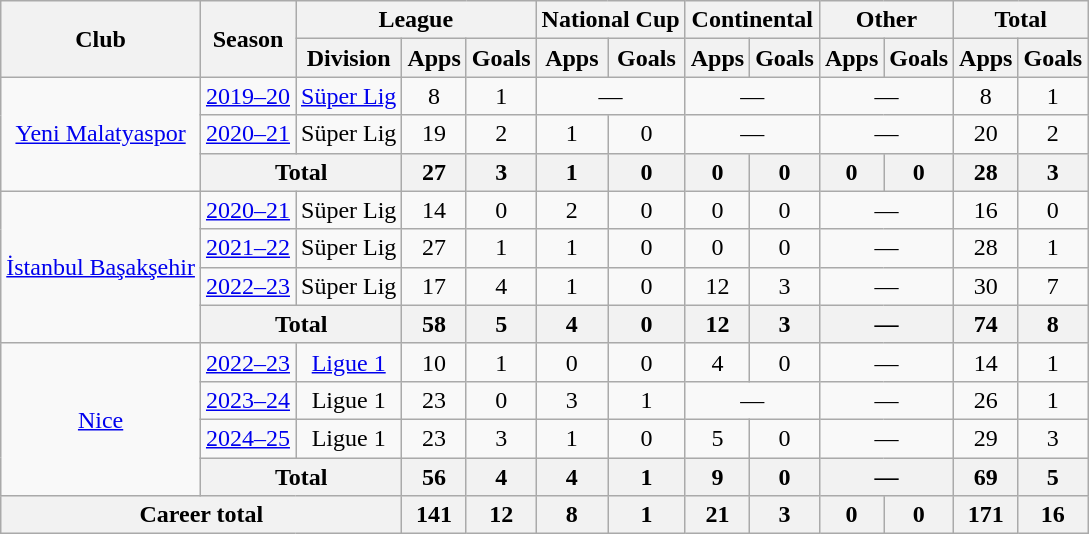<table class="wikitable" style="text-align:center">
<tr>
<th rowspan="2">Club</th>
<th rowspan="2">Season</th>
<th colspan="3">League</th>
<th colspan="2">National Cup</th>
<th colspan="2">Continental</th>
<th colspan="2">Other</th>
<th colspan="2">Total</th>
</tr>
<tr>
<th>Division</th>
<th>Apps</th>
<th>Goals</th>
<th>Apps</th>
<th>Goals</th>
<th>Apps</th>
<th>Goals</th>
<th>Apps</th>
<th>Goals</th>
<th>Apps</th>
<th>Goals</th>
</tr>
<tr>
<td rowspan="3"><a href='#'>Yeni Malatyaspor</a></td>
<td><a href='#'>2019–20</a></td>
<td><a href='#'>Süper Lig</a></td>
<td>8</td>
<td>1</td>
<td colspan="2">—</td>
<td colspan="2">—</td>
<td colspan="2">—</td>
<td>8</td>
<td>1</td>
</tr>
<tr>
<td><a href='#'>2020–21</a></td>
<td>Süper Lig</td>
<td>19</td>
<td>2</td>
<td>1</td>
<td>0</td>
<td colspan="2">—</td>
<td colspan="2">—</td>
<td>20</td>
<td>2</td>
</tr>
<tr>
<th colspan="2">Total</th>
<th>27</th>
<th>3</th>
<th>1</th>
<th>0</th>
<th>0</th>
<th>0</th>
<th>0</th>
<th>0</th>
<th>28</th>
<th>3</th>
</tr>
<tr>
<td rowspan="4"><a href='#'>İstanbul Başakşehir</a></td>
<td><a href='#'>2020–21</a></td>
<td>Süper Lig</td>
<td>14</td>
<td>0</td>
<td>2</td>
<td>0</td>
<td>0</td>
<td>0</td>
<td colspan="2">—</td>
<td>16</td>
<td>0</td>
</tr>
<tr>
<td><a href='#'>2021–22</a></td>
<td>Süper Lig</td>
<td>27</td>
<td>1</td>
<td>1</td>
<td>0</td>
<td>0</td>
<td>0</td>
<td colspan="2">—</td>
<td>28</td>
<td>1</td>
</tr>
<tr>
<td><a href='#'>2022–23</a></td>
<td>Süper Lig</td>
<td>17</td>
<td>4</td>
<td>1</td>
<td>0</td>
<td>12</td>
<td>3</td>
<td colspan="2">—</td>
<td>30</td>
<td>7</td>
</tr>
<tr>
<th colspan="2">Total</th>
<th>58</th>
<th>5</th>
<th>4</th>
<th>0</th>
<th>12</th>
<th>3</th>
<th colspan="2">—</th>
<th>74</th>
<th>8</th>
</tr>
<tr>
<td rowspan="4"><a href='#'>Nice</a></td>
<td><a href='#'>2022–23</a></td>
<td><a href='#'>Ligue 1</a></td>
<td>10</td>
<td>1</td>
<td>0</td>
<td>0</td>
<td>4</td>
<td>0</td>
<td colspan="2">—</td>
<td>14</td>
<td>1</td>
</tr>
<tr>
<td><a href='#'>2023–24</a></td>
<td>Ligue 1</td>
<td>23</td>
<td>0</td>
<td>3</td>
<td>1</td>
<td colspan="2">—</td>
<td colspan="2">—</td>
<td>26</td>
<td>1</td>
</tr>
<tr>
<td><a href='#'>2024–25</a></td>
<td>Ligue 1</td>
<td>23</td>
<td>3</td>
<td>1</td>
<td>0</td>
<td>5</td>
<td>0</td>
<td colspan="2">—</td>
<td>29</td>
<td>3</td>
</tr>
<tr>
<th colspan="2">Total</th>
<th>56</th>
<th>4</th>
<th>4</th>
<th>1</th>
<th>9</th>
<th>0</th>
<th colspan="2">—</th>
<th>69</th>
<th>5</th>
</tr>
<tr>
<th colspan="3">Career total</th>
<th>141</th>
<th>12</th>
<th>8</th>
<th>1</th>
<th>21</th>
<th>3</th>
<th>0</th>
<th>0</th>
<th>171</th>
<th>16</th>
</tr>
</table>
